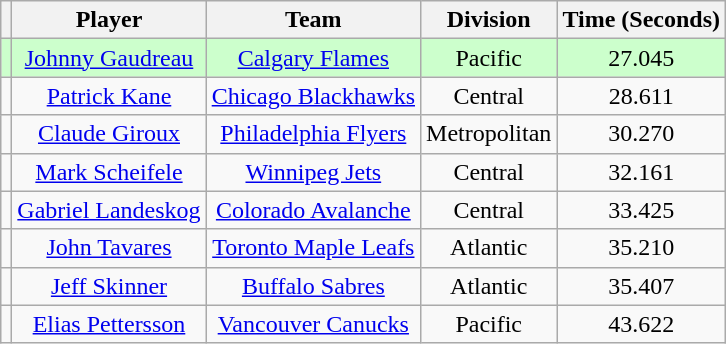<table class="wikitable" style="text-align:center">
<tr>
<th></th>
<th>Player</th>
<th>Team</th>
<th>Division</th>
<th>Time (Seconds)</th>
</tr>
<tr>
<td bgcolor="ccffcc"></td>
<td bgcolor="ccffcc"><a href='#'>Johnny Gaudreau</a></td>
<td bgcolor="ccffcc"><a href='#'>Calgary Flames</a></td>
<td bgcolor="ccffcc">Pacific</td>
<td bgcolor="ccffcc">27.045</td>
</tr>
<tr>
<td></td>
<td><a href='#'>Patrick Kane</a></td>
<td><a href='#'>Chicago Blackhawks</a></td>
<td>Central</td>
<td>28.611</td>
</tr>
<tr>
<td></td>
<td><a href='#'>Claude Giroux</a></td>
<td><a href='#'>Philadelphia Flyers</a></td>
<td>Metropolitan</td>
<td>30.270</td>
</tr>
<tr>
<td></td>
<td><a href='#'>Mark Scheifele</a></td>
<td><a href='#'>Winnipeg Jets</a></td>
<td>Central</td>
<td>32.161</td>
</tr>
<tr>
<td></td>
<td><a href='#'>Gabriel Landeskog</a></td>
<td><a href='#'>Colorado Avalanche</a></td>
<td>Central</td>
<td>33.425</td>
</tr>
<tr>
<td></td>
<td><a href='#'>John Tavares</a></td>
<td><a href='#'>Toronto Maple Leafs</a></td>
<td>Atlantic</td>
<td>35.210</td>
</tr>
<tr>
<td></td>
<td><a href='#'>Jeff Skinner</a></td>
<td><a href='#'>Buffalo Sabres</a></td>
<td>Atlantic</td>
<td>35.407</td>
</tr>
<tr>
<td></td>
<td><a href='#'>Elias Pettersson</a></td>
<td><a href='#'>Vancouver Canucks</a></td>
<td>Pacific</td>
<td>43.622</td>
</tr>
</table>
